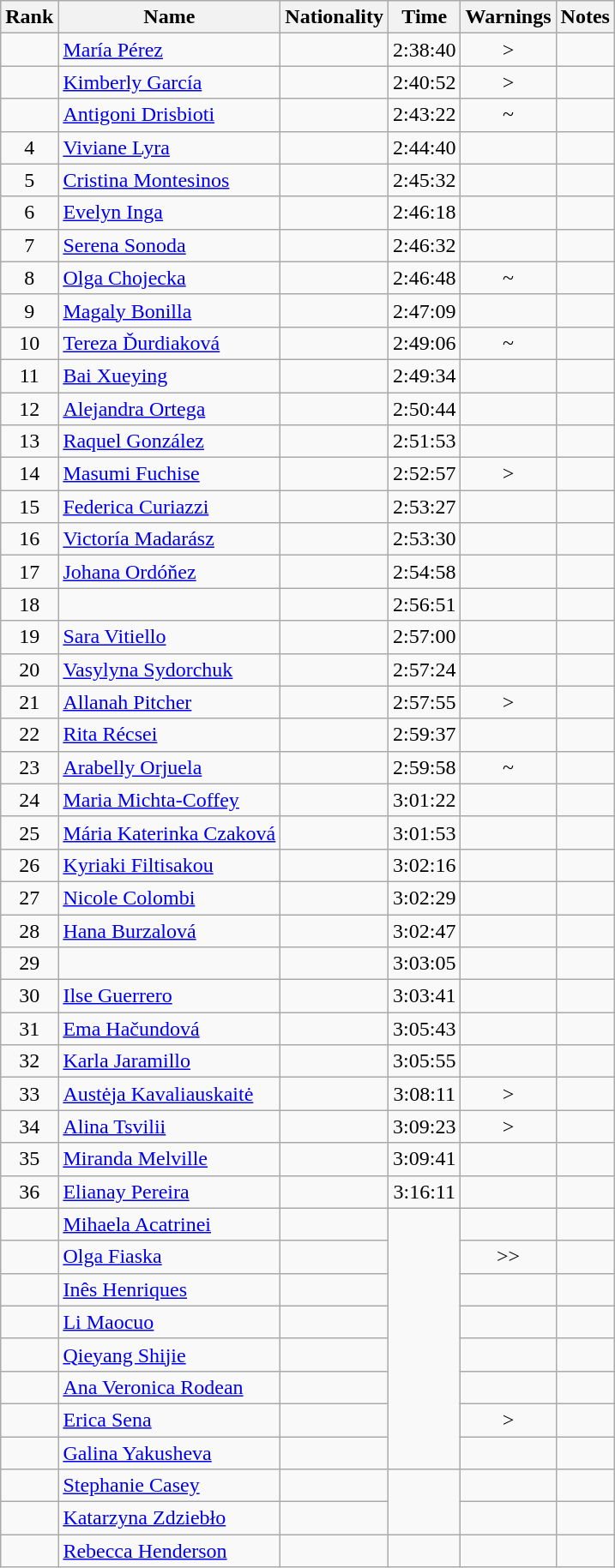<table class="wikitable sortable" style="text-align:center">
<tr>
<th>Rank</th>
<th>Name</th>
<th>Nationality</th>
<th>Time</th>
<th>Warnings</th>
<th>Notes</th>
</tr>
<tr>
<td></td>
<td align=left><a href='#'>María Pérez</a></td>
<td align=left></td>
<td>2:38:40</td>
<td>></td>
<td></td>
</tr>
<tr>
<td></td>
<td align=left><a href='#'>Kimberly García</a></td>
<td align=left></td>
<td>2:40:52</td>
<td>></td>
<td></td>
</tr>
<tr>
<td></td>
<td align=left><a href='#'>Antigoni Drisbioti</a></td>
<td align=left></td>
<td>2:43:22</td>
<td>~</td>
<td></td>
</tr>
<tr>
<td>4</td>
<td align=left><a href='#'>Viviane Lyra</a></td>
<td align=left></td>
<td>2:44:40</td>
<td></td>
<td></td>
</tr>
<tr>
<td>5</td>
<td align=left><a href='#'>Cristina Montesinos</a></td>
<td align=left></td>
<td>2:45:32</td>
<td></td>
<td></td>
</tr>
<tr>
<td>6</td>
<td align=left><a href='#'>Evelyn Inga</a></td>
<td align=left></td>
<td>2:46:18</td>
<td></td>
<td></td>
</tr>
<tr>
<td>7</td>
<td align=left><a href='#'>Serena Sonoda</a></td>
<td align=left></td>
<td>2:46:32</td>
<td></td>
<td></td>
</tr>
<tr>
<td>8</td>
<td align=left><a href='#'>Olga Chojecka</a></td>
<td align=left></td>
<td>2:46:48</td>
<td>~</td>
<td></td>
</tr>
<tr>
<td>9</td>
<td align=left><a href='#'>Magaly Bonilla</a></td>
<td align=left></td>
<td>2:47:09</td>
<td></td>
<td></td>
</tr>
<tr>
<td>10</td>
<td align=left><a href='#'>Tereza Ďurdiaková</a></td>
<td align=left></td>
<td>2:49:06</td>
<td>~</td>
<td></td>
</tr>
<tr>
<td>11</td>
<td align=left><a href='#'>Bai Xueying</a></td>
<td align=left></td>
<td>2:49:34</td>
<td></td>
<td></td>
</tr>
<tr>
<td>12</td>
<td align=left><a href='#'>Alejandra Ortega</a></td>
<td align=left></td>
<td>2:50:44</td>
<td></td>
<td></td>
</tr>
<tr>
<td>13</td>
<td align=left><a href='#'>Raquel González</a></td>
<td align=left></td>
<td>2:51:53</td>
<td></td>
<td></td>
</tr>
<tr>
<td>14</td>
<td align=left><a href='#'>Masumi Fuchise</a></td>
<td align=left></td>
<td>2:52:57</td>
<td>></td>
<td></td>
</tr>
<tr>
<td>15</td>
<td align=left><a href='#'>Federica Curiazzi</a></td>
<td align=left></td>
<td>2:53:27</td>
<td></td>
<td></td>
</tr>
<tr>
<td>16</td>
<td align=left><a href='#'>Victoría Madarász</a></td>
<td align=left></td>
<td>2:53:30</td>
<td></td>
<td><br></td>
</tr>
<tr>
<td>17</td>
<td align=left><a href='#'>Johana Ordóňez</a></td>
<td align=left></td>
<td>2:54:58</td>
<td></td>
<td></td>
</tr>
<tr>
<td>18</td>
<td align=left></td>
<td align=left></td>
<td>2:56:51</td>
<td></td>
<td><br></td>
</tr>
<tr>
<td>19</td>
<td align=left><a href='#'>Sara Vitiello</a></td>
<td align=left></td>
<td>2:57:00</td>
<td></td>
<td></td>
</tr>
<tr>
<td>20</td>
<td align=left><a href='#'>Vasylyna Sydorchuk</a></td>
<td align=left></td>
<td>2:57:24</td>
<td></td>
<td></td>
</tr>
<tr>
<td>21</td>
<td align=left><a href='#'>Allanah Pitcher</a></td>
<td align=left></td>
<td>2:57:55</td>
<td>></td>
<td></td>
</tr>
<tr>
<td>22</td>
<td align=left><a href='#'>Rita Récsei</a></td>
<td align=left></td>
<td>2:59:37</td>
<td></td>
<td></td>
</tr>
<tr>
<td>23</td>
<td align=left><a href='#'>Arabelly Orjuela</a></td>
<td align=left></td>
<td>2:59:58</td>
<td>~</td>
<td></td>
</tr>
<tr>
<td>24</td>
<td align=left><a href='#'>Maria Michta-Coffey</a></td>
<td align=left></td>
<td>3:01:22</td>
<td></td>
<td></td>
</tr>
<tr>
<td>25</td>
<td align=left><a href='#'>Mária Katerinka Czaková</a></td>
<td align=left></td>
<td>3:01:53</td>
<td></td>
<td></td>
</tr>
<tr>
<td>26</td>
<td align=left><a href='#'>Kyriaki Filtisakou</a></td>
<td align=left></td>
<td>3:02:16</td>
<td></td>
<td></td>
</tr>
<tr>
<td>27</td>
<td align=left><a href='#'>Nicole Colombi</a></td>
<td align=left></td>
<td>3:02:29</td>
<td></td>
<td></td>
</tr>
<tr>
<td>28</td>
<td align=left><a href='#'>Hana Burzalová</a></td>
<td align=left></td>
<td>3:02:47</td>
<td></td>
<td></td>
</tr>
<tr>
<td>29</td>
<td align=left></td>
<td align=left></td>
<td>3:03:05</td>
<td></td>
<td></td>
</tr>
<tr>
<td>30</td>
<td align=left><a href='#'>Ilse Guerrero</a></td>
<td align=left></td>
<td>3:03:41</td>
<td></td>
<td></td>
</tr>
<tr>
<td>31</td>
<td align=left><a href='#'>Ema Hačundová</a></td>
<td align=left></td>
<td>3:05:43</td>
<td></td>
<td></td>
</tr>
<tr>
<td>32</td>
<td align=left><a href='#'>Karla Jaramillo</a></td>
<td align=left></td>
<td>3:05:55</td>
<td></td>
<td></td>
</tr>
<tr>
<td>33</td>
<td align=left><a href='#'>Austėja Kavaliauskaitė</a></td>
<td align=left></td>
<td>3:08:11</td>
<td>></td>
<td></td>
</tr>
<tr>
<td>34</td>
<td align=left><a href='#'>Alina Tsvilii</a></td>
<td align=left></td>
<td>3:09:23</td>
<td>></td>
<td></td>
</tr>
<tr>
<td>35</td>
<td align=left><a href='#'>Miranda Melville</a></td>
<td align=left></td>
<td>3:09:41</td>
<td></td>
<td></td>
</tr>
<tr>
<td>36</td>
<td align=left><a href='#'>Elianay Pereira</a></td>
<td align=left></td>
<td>3:16:11</td>
<td></td>
<td></td>
</tr>
<tr>
<td></td>
<td align=left><a href='#'>Mihaela Acatrinei</a></td>
<td align=left></td>
<td rowspan=8></td>
<td></td>
<td></td>
</tr>
<tr>
<td></td>
<td align=left><a href='#'>Olga Fiaska</a></td>
<td align=left></td>
<td>>></td>
<td></td>
</tr>
<tr>
<td></td>
<td align=left><a href='#'>Inês Henriques</a></td>
<td align=left></td>
<td></td>
<td></td>
</tr>
<tr>
<td></td>
<td align=left><a href='#'>Li Maocuo</a></td>
<td align=left></td>
<td></td>
<td></td>
</tr>
<tr>
<td></td>
<td align=left><a href='#'>Qieyang Shijie</a></td>
<td align=left></td>
<td></td>
<td></td>
</tr>
<tr>
<td></td>
<td align=left><a href='#'>Ana Veronica Rodean</a></td>
<td align=left></td>
<td></td>
<td></td>
</tr>
<tr>
<td></td>
<td align=left><a href='#'>Erica Sena</a></td>
<td align=left></td>
<td>></td>
<td></td>
</tr>
<tr>
<td></td>
<td align=left><a href='#'>Galina Yakusheva</a></td>
<td align=left></td>
<td></td>
<td></td>
</tr>
<tr>
<td></td>
<td align=left><a href='#'>Stephanie Casey</a></td>
<td align=left></td>
<td rowspan=2></td>
<td></td>
<td></td>
</tr>
<tr>
<td></td>
<td align=left><a href='#'>Katarzyna Zdziebło</a></td>
<td align=left></td>
<td></td>
<td></td>
</tr>
<tr>
<td></td>
<td align=left><a href='#'>Rebecca Henderson</a></td>
<td align=left></td>
<td></td>
<td></td>
<td></td>
</tr>
</table>
